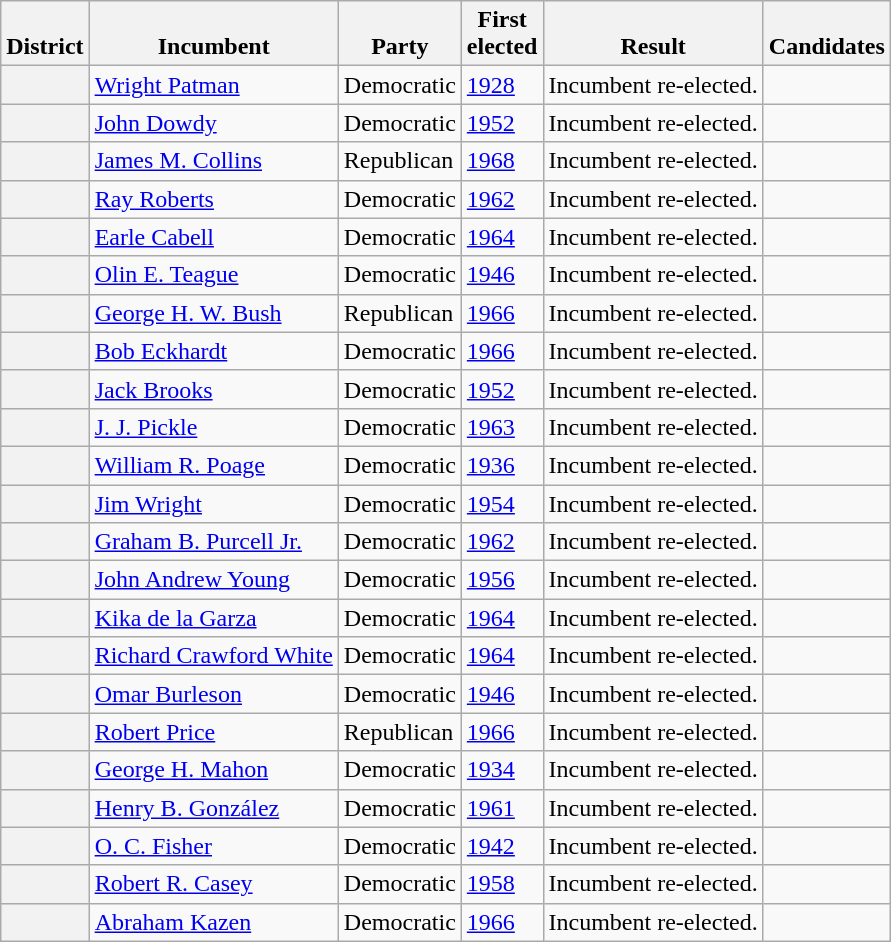<table class=wikitable>
<tr valign=bottom>
<th>District</th>
<th>Incumbent</th>
<th>Party</th>
<th>First<br>elected</th>
<th>Result</th>
<th>Candidates</th>
</tr>
<tr>
<th></th>
<td><a href='#'>Wright Patman</a></td>
<td>Democratic</td>
<td><a href='#'>1928</a></td>
<td>Incumbent re-elected.</td>
<td nowrap></td>
</tr>
<tr>
<th></th>
<td><a href='#'>John Dowdy</a></td>
<td>Democratic</td>
<td><a href='#'>1952</a></td>
<td>Incumbent re-elected.</td>
<td nowrap></td>
</tr>
<tr>
<th></th>
<td><a href='#'>James M. Collins</a></td>
<td>Republican</td>
<td><a href='#'>1968</a></td>
<td>Incumbent re-elected.</td>
<td nowrap></td>
</tr>
<tr>
<th></th>
<td><a href='#'>Ray Roberts</a></td>
<td>Democratic</td>
<td><a href='#'>1962</a></td>
<td>Incumbent re-elected.</td>
<td nowrap></td>
</tr>
<tr>
<th></th>
<td><a href='#'>Earle Cabell</a></td>
<td>Democratic</td>
<td><a href='#'>1964</a></td>
<td>Incumbent re-elected.</td>
<td nowrap></td>
</tr>
<tr>
<th></th>
<td><a href='#'>Olin E. Teague</a></td>
<td>Democratic</td>
<td><a href='#'>1946</a></td>
<td>Incumbent re-elected.</td>
<td nowrap></td>
</tr>
<tr>
<th></th>
<td><a href='#'>George H. W. Bush</a></td>
<td>Republican</td>
<td><a href='#'>1966</a></td>
<td>Incumbent re-elected.</td>
<td nowrap></td>
</tr>
<tr>
<th></th>
<td><a href='#'>Bob Eckhardt</a></td>
<td>Democratic</td>
<td><a href='#'>1966</a></td>
<td>Incumbent re-elected.</td>
<td nowrap></td>
</tr>
<tr>
<th></th>
<td><a href='#'>Jack Brooks</a></td>
<td>Democratic</td>
<td><a href='#'>1952</a></td>
<td>Incumbent re-elected.</td>
<td nowrap></td>
</tr>
<tr>
<th></th>
<td><a href='#'>J. J. Pickle</a></td>
<td>Democratic</td>
<td><a href='#'>1963</a></td>
<td>Incumbent re-elected.</td>
<td nowrap></td>
</tr>
<tr>
<th></th>
<td><a href='#'>William R. Poage</a></td>
<td>Democratic</td>
<td><a href='#'>1936</a></td>
<td>Incumbent re-elected.</td>
<td nowrap></td>
</tr>
<tr>
<th></th>
<td><a href='#'>Jim Wright</a></td>
<td>Democratic</td>
<td><a href='#'>1954</a></td>
<td>Incumbent re-elected.</td>
<td nowrap></td>
</tr>
<tr>
<th></th>
<td><a href='#'>Graham B. Purcell Jr.</a></td>
<td>Democratic</td>
<td><a href='#'>1962</a></td>
<td>Incumbent re-elected.</td>
<td nowrap></td>
</tr>
<tr>
<th></th>
<td><a href='#'>John Andrew Young</a></td>
<td>Democratic</td>
<td><a href='#'>1956</a></td>
<td>Incumbent re-elected.</td>
<td nowrap></td>
</tr>
<tr>
<th></th>
<td><a href='#'>Kika de la Garza</a></td>
<td>Democratic</td>
<td><a href='#'>1964</a></td>
<td>Incumbent re-elected.</td>
<td nowrap></td>
</tr>
<tr>
<th></th>
<td><a href='#'>Richard Crawford White</a></td>
<td>Democratic</td>
<td><a href='#'>1964</a></td>
<td>Incumbent re-elected.</td>
<td nowrap></td>
</tr>
<tr>
<th></th>
<td><a href='#'>Omar Burleson</a></td>
<td>Democratic</td>
<td><a href='#'>1946</a></td>
<td>Incumbent re-elected.</td>
<td nowrap></td>
</tr>
<tr>
<th></th>
<td><a href='#'>Robert Price</a></td>
<td>Republican</td>
<td><a href='#'>1966</a></td>
<td>Incumbent re-elected.</td>
<td nowrap></td>
</tr>
<tr>
<th></th>
<td><a href='#'>George H. Mahon</a></td>
<td>Democratic</td>
<td><a href='#'>1934</a></td>
<td>Incumbent re-elected.</td>
<td nowrap></td>
</tr>
<tr>
<th></th>
<td><a href='#'>Henry B. González</a></td>
<td>Democratic</td>
<td><a href='#'>1961</a></td>
<td>Incumbent re-elected.</td>
<td nowrap></td>
</tr>
<tr>
<th></th>
<td><a href='#'>O. C. Fisher</a></td>
<td>Democratic</td>
<td><a href='#'>1942</a></td>
<td>Incumbent re-elected.</td>
<td nowrap></td>
</tr>
<tr>
<th></th>
<td><a href='#'>Robert R. Casey</a></td>
<td>Democratic</td>
<td><a href='#'>1958</a></td>
<td>Incumbent re-elected.</td>
<td nowrap></td>
</tr>
<tr>
<th></th>
<td><a href='#'>Abraham Kazen</a></td>
<td>Democratic</td>
<td><a href='#'>1966</a></td>
<td>Incumbent re-elected.</td>
<td nowrap></td>
</tr>
</table>
